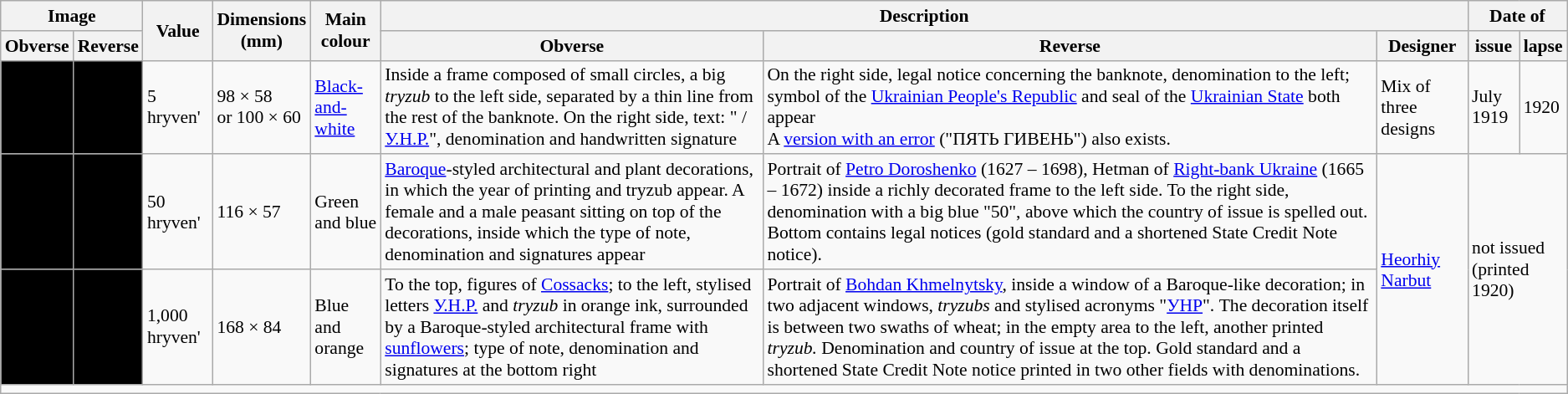<table class="wikitable sortable" style="font-size: 90%">
<tr>
<th colspan="2">Image</th>
<th rowspan="2">Value</th>
<th rowspan="2">Dimensions<br>(mm)</th>
<th rowspan="2">Main colour</th>
<th colspan="3">Description</th>
<th colspan="2">Date of</th>
</tr>
<tr>
<th>Obverse</th>
<th>Reverse</th>
<th>Obverse</th>
<th>Reverse</th>
<th>Designer</th>
<th>issue</th>
<th>lapse</th>
</tr>
<tr>
<td align="center" bgcolor="#000000"></td>
<td align="center" bgcolor="#000000"></td>
<td>5 hryven'</td>
<td>98 × 58<br>or 100 × 60</td>
<td><a href='#'>Black-and-white</a></td>
<td>Inside a frame composed of small circles, a big <em>tryzub</em> to the left side, separated by a thin line from the rest of the banknote. On the right side, text: " / <a href='#'>У.Н.Р.</a>", denomination and handwritten signature</td>
<td>On the right side, legal notice concerning the banknote, denomination to the left; symbol of the <a href='#'>Ukrainian People's Republic</a> and seal of the <a href='#'>Ukrainian State</a> both appear<br>A <a href='#'>version with an error</a> ("ПЯТЬ ГИВЕНЬ") also exists.</td>
<td>Mix of three designs</td>
<td>July 1919</td>
<td>1920</td>
</tr>
<tr>
<td align="center" bgcolor="#000000"></td>
<td align="center" bgcolor="#000000"></td>
<td>50 hryven'</td>
<td>116 × 57</td>
<td>Green and blue</td>
<td><a href='#'>Baroque</a>-styled architectural and plant decorations, in which the year of printing and tryzub appear. A female and a male peasant sitting on top of the decorations, inside which the type of note, denomination and signatures appear</td>
<td>Portrait of <a href='#'>Petro Doroshenko</a> (1627 – 1698), Hetman of <a href='#'>Right-bank Ukraine</a> (1665 – 1672) inside a richly decorated frame to the left side. To the right side, denomination with a big blue "50", above which the country of issue is spelled out. Bottom contains legal notices (gold standard and a shortened State Credit Note notice).</td>
<td rowspan="2"><a href='#'>Heorhiy Narbut</a></td>
<td colspan="2" rowspan="2">not issued<br>(printed 1920)</td>
</tr>
<tr>
<td align="center" bgcolor="#000000"></td>
<td align="center" bgcolor="#000000"></td>
<td>1,000 hryven'</td>
<td>168 × 84</td>
<td>Blue and orange</td>
<td>To the top, figures of <a href='#'>Cossacks</a>; to the left, stylised letters <a href='#'>У.Н.Р.</a> and <em>tryzub</em> in orange ink, surrounded by a Baroque-styled architectural frame with <a href='#'>sunflowers</a>; type of note, denomination and signatures at the bottom right</td>
<td>Portrait of <a href='#'>Bohdan Khmelnytsky</a>, inside a window of a Baroque-like decoration; in two adjacent windows, <em>tryzubs</em> and stylised acronyms "<a href='#'>УНР</a>". The decoration itself is between two swaths of wheat; in the empty area to the left, another printed <em>tryzub.</em> Denomination and country of issue at the top. Gold standard and a shortened State Credit Note notice printed in two other fields with denominations.</td>
</tr>
<tr>
<td colspan="10"></td>
</tr>
</table>
